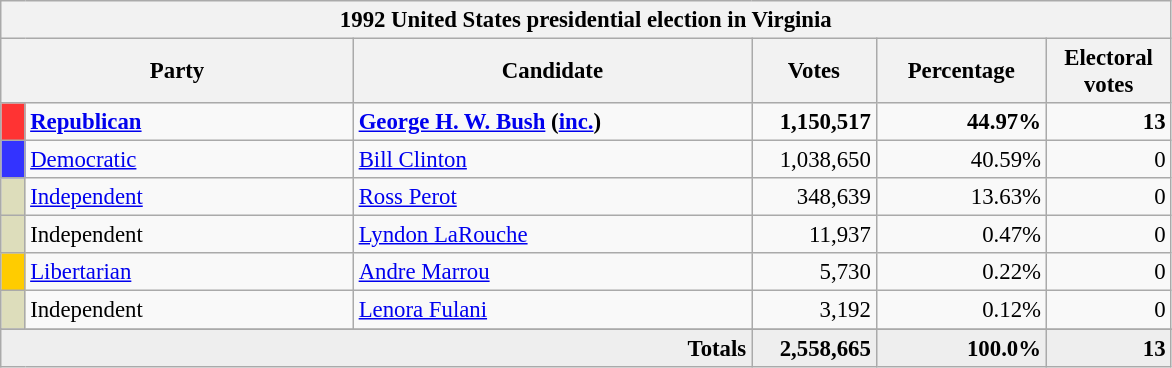<table class="wikitable" style="font-size: 95%;">
<tr>
<th colspan="6">1992 United States presidential election in Virginia</th>
</tr>
<tr>
<th colspan="2" style="width: 15em">Party</th>
<th style="width: 17em">Candidate</th>
<th style="width: 5em">Votes</th>
<th style="width: 7em">Percentage</th>
<th style="width: 5em">Electoral votes</th>
</tr>
<tr>
<th style="background-color:#FF3333; width: 3px"></th>
<td style="width: 130px"><strong><a href='#'>Republican</a></strong></td>
<td><strong><a href='#'>George H. W. Bush</a> (<a href='#'>inc.</a>)</strong></td>
<td align="right"><strong>1,150,517</strong></td>
<td align="right"><strong>44.97%</strong></td>
<td align="right"><strong>13</strong></td>
</tr>
<tr>
<th style="background-color:#3333FF; width: 3px"></th>
<td style="width: 130px"><a href='#'>Democratic</a></td>
<td><a href='#'>Bill Clinton</a></td>
<td align="right">1,038,650</td>
<td align="right">40.59%</td>
<td align="right">0</td>
</tr>
<tr>
<th style="background-color:#DDDDBB; width: 3px"></th>
<td style="width: 130px"><a href='#'>Independent</a></td>
<td><a href='#'>Ross Perot</a></td>
<td align="right">348,639</td>
<td align="right">13.63%</td>
<td align="right">0</td>
</tr>
<tr>
<th style="background-color:#DDDDBB; width: 3px"></th>
<td style="width: 130px">Independent</td>
<td><a href='#'>Lyndon LaRouche</a></td>
<td align="right">11,937</td>
<td align="right">0.47%</td>
<td align="right">0</td>
</tr>
<tr>
<th style="background-color:#FFCC00; width: 3px"></th>
<td style="width: 130px"><a href='#'>Libertarian</a></td>
<td><a href='#'>Andre Marrou</a></td>
<td align="right">5,730</td>
<td align="right">0.22%</td>
<td align="right">0</td>
</tr>
<tr>
<th style="background-color:#DDDDBB; width: 3px"></th>
<td style="width: 130px">Independent</td>
<td><a href='#'>Lenora Fulani</a></td>
<td align="right">3,192</td>
<td align="right">0.12%</td>
<td align="right">0</td>
</tr>
<tr>
</tr>
<tr bgcolor="#EEEEEE">
<td colspan="3" align="right"><strong>Totals</strong></td>
<td align="right"><strong>2,558,665</strong></td>
<td align="right"><strong>100.0%</strong></td>
<td align="right"><strong>13</strong></td>
</tr>
</table>
